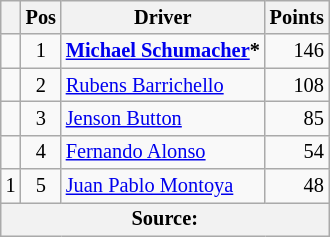<table class="wikitable" style="font-size: 85%;">
<tr>
<th></th>
<th>Pos</th>
<th>Driver</th>
<th>Points</th>
</tr>
<tr>
<td></td>
<td align="center">1</td>
<td> <strong><a href='#'>Michael Schumacher</a>*</strong></td>
<td align="right">146</td>
</tr>
<tr>
<td></td>
<td align="center">2</td>
<td> <a href='#'>Rubens Barrichello</a></td>
<td align="right">108</td>
</tr>
<tr>
<td></td>
<td align="center">3</td>
<td> <a href='#'>Jenson Button</a></td>
<td align="right">85</td>
</tr>
<tr>
<td></td>
<td align="center">4</td>
<td> <a href='#'>Fernando Alonso</a></td>
<td align="right">54</td>
</tr>
<tr>
<td> 1</td>
<td align="center">5</td>
<td> <a href='#'>Juan Pablo Montoya</a></td>
<td align="right">48</td>
</tr>
<tr>
<th colspan=4>Source:</th>
</tr>
</table>
